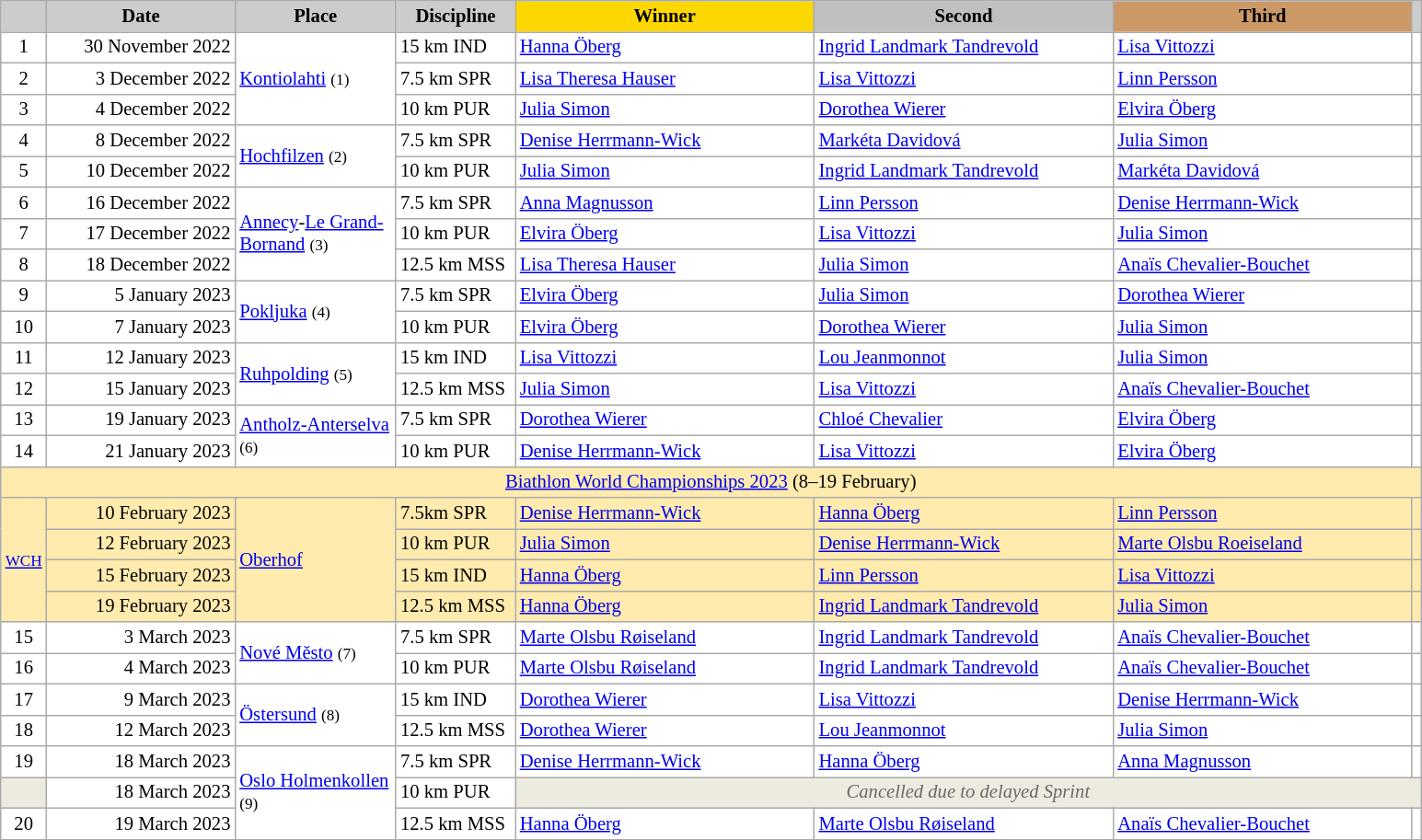<table class="wikitable plainrowheaders" style="background:#fff; font-size:86%; line-height:16px; border:grey solid 1px; border-collapse:collapse;">
<tr>
<th scope="col" style="background:#ccc; width=5 px;"></th>
<th scope="col" style="background:#ccc; width:130px;">Date</th>
<th scope="col" style="background:#ccc; width:110px;">Place <br> </th>
<th scope="col" style="background:#ccc; width:80px;">Discipline</th>
<th scope="col" style="background:gold; width:210px;">Winner</th>
<th scope="col" style="background:silver; width:210px;">Second</th>
<th scope="col" style="background:#c96; width:210px;">Third</th>
<th scope="col" style="background:#ccc; width=10 px;"></th>
</tr>
<tr>
<td align="center">1</td>
<td align="right">30 November 2022</td>
<td rowspan=3> <a href='#'>Kontiolahti</a> <small>(1)</small></td>
<td>15 km IND</td>
<td> <a href='#'>Hanna Öberg</a></td>
<td> <a href='#'>Ingrid Landmark Tandrevold</a></td>
<td> <a href='#'>Lisa Vittozzi</a></td>
<td></td>
</tr>
<tr>
<td align="center">2</td>
<td align="right">3 December 2022</td>
<td>7.5 km SPR</td>
<td> <a href='#'>Lisa Theresa Hauser</a></td>
<td> <a href='#'>Lisa Vittozzi</a></td>
<td> <a href='#'>Linn Persson</a></td>
<td></td>
</tr>
<tr>
<td align="center">3</td>
<td align="right">4 December 2022</td>
<td>10 km PUR</td>
<td> <a href='#'>Julia Simon</a></td>
<td> <a href='#'>Dorothea Wierer</a></td>
<td> <a href='#'>Elvira Öberg</a></td>
<td></td>
</tr>
<tr>
<td align="center">4</td>
<td align="right">8 December 2022</td>
<td rowspan=2> <a href='#'>Hochfilzen</a> <small>(2)</small></td>
<td>7.5 km SPR</td>
<td> <a href='#'>Denise Herrmann-Wick</a></td>
<td> <a href='#'>Markéta Davidová</a></td>
<td> <a href='#'>Julia Simon</a></td>
<td></td>
</tr>
<tr>
<td align="center">5</td>
<td align="right">10 December 2022</td>
<td>10 km PUR</td>
<td> <a href='#'>Julia Simon</a></td>
<td> <a href='#'>Ingrid Landmark Tandrevold</a></td>
<td> <a href='#'>Markéta Davidová</a></td>
<td></td>
</tr>
<tr>
<td align="center">6</td>
<td align="right">16 December 2022</td>
<td rowspan=3> <a href='#'>Annecy</a>-<a href='#'>Le Grand-Bornand</a> <small>(3)</small></td>
<td>7.5 km SPR</td>
<td> <a href='#'>Anna Magnusson</a></td>
<td> <a href='#'>Linn Persson</a></td>
<td> <a href='#'>Denise Herrmann-Wick</a></td>
<td></td>
</tr>
<tr>
<td align="center">7</td>
<td align="right">17 December 2022</td>
<td>10 km PUR</td>
<td> <a href='#'>Elvira Öberg</a></td>
<td> <a href='#'>Lisa Vittozzi</a></td>
<td> <a href='#'>Julia Simon</a></td>
<td></td>
</tr>
<tr>
<td align="center">8</td>
<td align="right">18 December 2022</td>
<td>12.5 km MSS</td>
<td> <a href='#'>Lisa Theresa Hauser</a></td>
<td> <a href='#'>Julia Simon</a></td>
<td> <a href='#'>Anaïs Chevalier-Bouchet</a></td>
<td></td>
</tr>
<tr>
<td align="center">9</td>
<td align="right">5 January 2023</td>
<td rowspan=2> <a href='#'>Pokljuka</a> <small>(4)</small></td>
<td>7.5 km SPR</td>
<td> <a href='#'>Elvira Öberg</a></td>
<td> <a href='#'>Julia Simon</a></td>
<td> <a href='#'>Dorothea Wierer</a></td>
<td></td>
</tr>
<tr>
<td align="center">10</td>
<td align="right">7 January 2023</td>
<td>10 km PUR</td>
<td> <a href='#'>Elvira Öberg</a></td>
<td> <a href='#'>Dorothea Wierer</a></td>
<td> <a href='#'>Julia Simon</a></td>
<td></td>
</tr>
<tr>
<td align="center">11</td>
<td align="right">12 January 2023</td>
<td rowspan=2> <a href='#'>Ruhpolding</a> <small>(5)</small></td>
<td>15 km IND</td>
<td> <a href='#'>Lisa Vittozzi</a></td>
<td> <a href='#'>Lou Jeanmonnot</a></td>
<td> <a href='#'>Julia Simon</a></td>
<td></td>
</tr>
<tr>
<td align="center">12</td>
<td align="right">15 January 2023</td>
<td>12.5 km MSS</td>
<td> <a href='#'>Julia Simon</a></td>
<td> <a href='#'>Lisa Vittozzi</a></td>
<td> <a href='#'>Anaïs Chevalier-Bouchet</a></td>
<td></td>
</tr>
<tr>
<td align="center">13</td>
<td align="right">19 January 2023</td>
<td rowspan=2> <a href='#'>Antholz-Anterselva</a> <small>(6)</small></td>
<td>7.5 km SPR</td>
<td> <a href='#'>Dorothea Wierer</a></td>
<td> <a href='#'>Chloé Chevalier</a></td>
<td> <a href='#'>Elvira Öberg</a></td>
<td></td>
</tr>
<tr>
<td align="center">14</td>
<td align="right">21 January 2023</td>
<td>10 km PUR</td>
<td> <a href='#'>Denise Herrmann-Wick</a></td>
<td> <a href='#'>Lisa Vittozzi</a></td>
<td> <a href='#'>Elvira Öberg</a></td>
<td></td>
</tr>
<tr style="background:#FFEBAD">
<td align=center colspan=8><a href='#'>Biathlon World Championships 2023</a> (8–19 February)</td>
</tr>
<tr style="background:#FFEBAD">
<td align="center" rowspan=4><small><a href='#'>WCH</a></small></td>
<td align="right">10 February 2023</td>
<td rowspan=4> <a href='#'>Oberhof</a></td>
<td>7.5km SPR</td>
<td> <a href='#'>Denise Herrmann-Wick</a></td>
<td> <a href='#'>Hanna Öberg</a></td>
<td> <a href='#'>Linn Persson</a></td>
<td></td>
</tr>
<tr style="background:#FFEBAD">
<td align="right">12 February 2023</td>
<td>10 km PUR</td>
<td> <a href='#'>Julia Simon</a></td>
<td> <a href='#'>Denise Herrmann-Wick</a></td>
<td> <a href='#'>Marte Olsbu Roeiseland</a></td>
<td></td>
</tr>
<tr style="background:#FFEBAD">
<td align="right">15 February 2023</td>
<td>15 km IND</td>
<td> <a href='#'>Hanna Öberg</a></td>
<td> <a href='#'>Linn Persson</a></td>
<td> <a href='#'>Lisa Vittozzi</a></td>
<td></td>
</tr>
<tr style="background:#FFEBAD">
<td align="right">19 February 2023</td>
<td>12.5 km MSS</td>
<td> <a href='#'>Hanna Öberg</a></td>
<td> <a href='#'>Ingrid Landmark Tandrevold</a></td>
<td> <a href='#'>Julia Simon</a></td>
<td></td>
</tr>
<tr>
<td align="center">15</td>
<td align="right">3 March 2023</td>
<td rowspan=2> <a href='#'>Nové Město</a> <small>(7)</small></td>
<td>7.5 km SPR</td>
<td> <a href='#'>Marte Olsbu Røiseland</a></td>
<td> <a href='#'>Ingrid Landmark Tandrevold</a></td>
<td> <a href='#'>Anaïs Chevalier-Bouchet</a></td>
<td></td>
</tr>
<tr>
<td align="center">16</td>
<td align="right">4 March 2023</td>
<td>10 km PUR</td>
<td> <a href='#'>Marte Olsbu Røiseland</a></td>
<td> <a href='#'>Ingrid Landmark Tandrevold</a></td>
<td> <a href='#'>Anaïs Chevalier-Bouchet</a></td>
<td></td>
</tr>
<tr>
<td align="center">17</td>
<td align="right">9 March 2023</td>
<td rowspan=2> <a href='#'>Östersund</a> <small>(8)</small></td>
<td>15 km IND</td>
<td> <a href='#'>Dorothea Wierer</a></td>
<td> <a href='#'>Lisa Vittozzi</a></td>
<td> <a href='#'>Denise Herrmann-Wick</a></td>
<td></td>
</tr>
<tr>
<td align="center">18</td>
<td align="right">12 March 2023</td>
<td>12.5 km MSS</td>
<td> <a href='#'>Dorothea Wierer</a></td>
<td> <a href='#'>Lou Jeanmonnot</a></td>
<td> <a href='#'>Julia Simon</a></td>
<td></td>
</tr>
<tr>
<td align="center">19</td>
<td align="right">18 March 2023</td>
<td rowspan=3> <a href='#'>Oslo Holmenkollen</a> <small>(9)</small></td>
<td>7.5 km SPR</td>
<td> <a href='#'>Denise Herrmann-Wick</a></td>
<td> <a href='#'>Hanna Öberg</a></td>
<td> <a href='#'>Anna Magnusson</a></td>
<td></td>
</tr>
<tr>
<td align="center" bgcolor="EDEAE0"></td>
<td align="right">18 March 2023</td>
<td>10 km PUR</td>
<td align="center" colspan="6" bgcolor="EDEAE0" style=color:#696969><em>Cancelled due to delayed Sprint</em></td>
</tr>
<tr>
<td align="center">20</td>
<td align="right">19 March 2023</td>
<td>12.5 km MSS</td>
<td> <a href='#'>Hanna Öberg</a></td>
<td> <a href='#'>Marte Olsbu Røiseland</a></td>
<td> <a href='#'>Anaïs Chevalier-Bouchet</a></td>
<td></td>
</tr>
</table>
